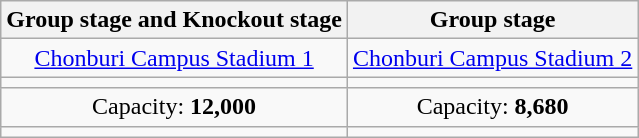<table class="wikitable" style="text-align:center">
<tr>
<th>Group stage and Knockout stage</th>
<th>Group stage</th>
</tr>
<tr>
<td><a href='#'>Chonburi Campus Stadium 1</a></td>
<td><a href='#'>Chonburi Campus Stadium 2</a></td>
</tr>
<tr>
<td></td>
<td></td>
</tr>
<tr>
<td>Capacity: <strong>12,000</strong></td>
<td>Capacity: <strong>8,680</strong></td>
</tr>
<tr>
<td></td>
<td></td>
</tr>
</table>
